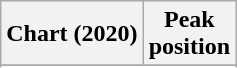<table class="wikitable sortable plainrowheaders" style="text-align:center">
<tr>
<th scope="col">Chart (2020)</th>
<th scope="col">Peak<br>position</th>
</tr>
<tr>
</tr>
<tr>
</tr>
<tr>
</tr>
</table>
